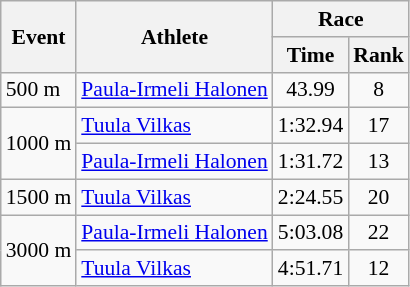<table class="wikitable" border="1" style="font-size:90%">
<tr>
<th rowspan=2>Event</th>
<th rowspan=2>Athlete</th>
<th colspan=2>Race</th>
</tr>
<tr>
<th>Time</th>
<th>Rank</th>
</tr>
<tr>
<td>500 m</td>
<td><a href='#'>Paula-Irmeli Halonen</a></td>
<td align=center>43.99</td>
<td align=center>8</td>
</tr>
<tr>
<td rowspan=2>1000 m</td>
<td><a href='#'>Tuula Vilkas</a></td>
<td align=center>1:32.94</td>
<td align=center>17</td>
</tr>
<tr>
<td><a href='#'>Paula-Irmeli Halonen</a></td>
<td align=center>1:31.72</td>
<td align=center>13</td>
</tr>
<tr>
<td>1500 m</td>
<td><a href='#'>Tuula Vilkas</a></td>
<td align=center>2:24.55</td>
<td align=center>20</td>
</tr>
<tr>
<td rowspan=2>3000 m</td>
<td><a href='#'>Paula-Irmeli Halonen</a></td>
<td align=center>5:03.08</td>
<td align=center>22</td>
</tr>
<tr>
<td><a href='#'>Tuula Vilkas</a></td>
<td align=center>4:51.71</td>
<td align=center>12</td>
</tr>
</table>
